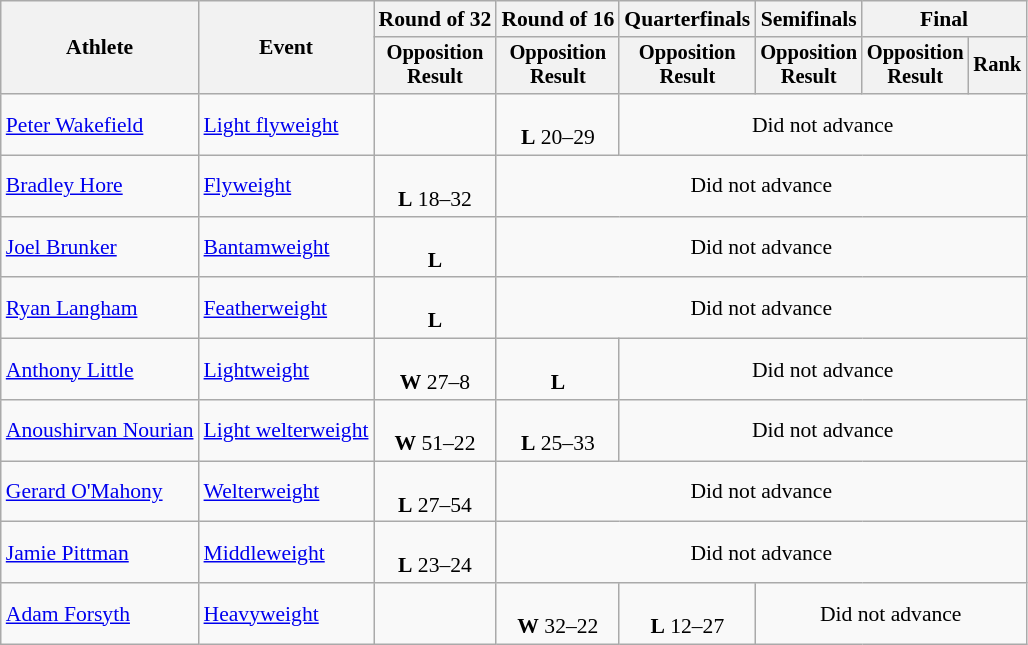<table class="wikitable" style="font-size:90%">
<tr>
<th rowspan="2">Athlete</th>
<th rowspan="2">Event</th>
<th>Round of 32</th>
<th>Round of 16</th>
<th>Quarterfinals</th>
<th>Semifinals</th>
<th colspan=2>Final</th>
</tr>
<tr style="font-size:95%">
<th>Opposition<br>Result</th>
<th>Opposition<br>Result</th>
<th>Opposition<br>Result</th>
<th>Opposition<br>Result</th>
<th>Opposition<br>Result</th>
<th>Rank</th>
</tr>
<tr align=center>
<td align=left><a href='#'>Peter Wakefield</a></td>
<td align=left><a href='#'>Light flyweight</a></td>
<td></td>
<td><br><strong>L</strong> 20–29</td>
<td colspan=4>Did not advance</td>
</tr>
<tr align=center>
<td align=left><a href='#'>Bradley Hore</a></td>
<td align=left><a href='#'>Flyweight</a></td>
<td><br><strong>L</strong> 18–32</td>
<td colspan=5>Did not advance</td>
</tr>
<tr align=center>
<td align=left><a href='#'>Joel Brunker</a></td>
<td align=left><a href='#'>Bantamweight</a></td>
<td><br><strong>L</strong> </td>
<td colspan=5>Did not advance</td>
</tr>
<tr align=center>
<td align=left><a href='#'>Ryan Langham</a></td>
<td align=left><a href='#'>Featherweight</a></td>
<td><br><strong>L</strong> </td>
<td colspan=5>Did not advance</td>
</tr>
<tr align=center>
<td align=left><a href='#'>Anthony Little</a></td>
<td align=left><a href='#'>Lightweight</a></td>
<td><br><strong>W</strong> 27–8</td>
<td><br><strong>L</strong> </td>
<td colspan=4>Did not advance</td>
</tr>
<tr align=center>
<td align=left><a href='#'>Anoushirvan Nourian</a></td>
<td align=left><a href='#'>Light welterweight</a></td>
<td><br><strong>W</strong> 51–22</td>
<td><br><strong>L</strong> 25–33</td>
<td colspan=4>Did not advance</td>
</tr>
<tr align=center>
<td align=left><a href='#'>Gerard O'Mahony</a></td>
<td align=left><a href='#'>Welterweight</a></td>
<td><br><strong>L</strong> 27–54</td>
<td colspan=5>Did not advance</td>
</tr>
<tr align=center>
<td align=left><a href='#'>Jamie Pittman</a></td>
<td align=left><a href='#'>Middleweight</a></td>
<td><br><strong>L</strong> 23–24</td>
<td colspan=5>Did not advance</td>
</tr>
<tr align=center>
<td align=left><a href='#'>Adam Forsyth</a></td>
<td align=left><a href='#'>Heavyweight</a></td>
<td></td>
<td><br><strong>W</strong> 32–22</td>
<td><br><strong>L</strong> 12–27</td>
<td colspan=3>Did not advance</td>
</tr>
</table>
